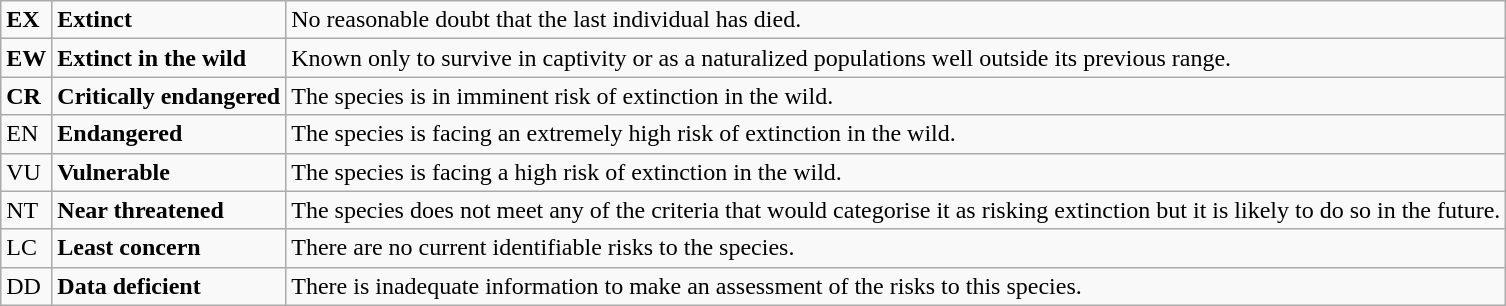<table class="wikitable" style="text-align:left">
<tr>
<td><strong>EX</strong></td>
<td><strong>Extinct</strong></td>
<td>No reasonable doubt that the last individual has died.</td>
</tr>
<tr>
<td><strong>E<span>W</span></strong></td>
<td><strong>Extinct in the wild</strong></td>
<td>Known only to survive in captivity or as a naturalized populations well outside its previous range.</td>
</tr>
<tr>
<td><span><strong>CR</strong></span></td>
<td><strong>Critically endangered</strong></td>
<td>The species is in imminent risk of extinction in the wild.</td>
</tr>
<tr>
<td><span>EN</span></td>
<td><strong>Endangered</strong></td>
<td>The species is facing an extremely high risk of extinction in the wild.</td>
</tr>
<tr>
<td><span>VU</span></td>
<td><strong>Vulnerable</strong></td>
<td>The species is facing a high risk of extinction in the wild.</td>
</tr>
<tr>
<td><span>NT</span></td>
<td><strong>Near threatened</strong></td>
<td>The species does not meet any of the criteria that would categorise it as risking extinction but it is likely to do so in the future.</td>
</tr>
<tr>
<td>LC</td>
<td><strong>Least concern</strong></td>
<td>There are no current identifiable risks to the species.</td>
</tr>
<tr>
<td><span>DD</span></td>
<td><strong>Data deficient</strong></td>
<td>There is inadequate information to make an assessment of the risks to this species.</td>
</tr>
</table>
